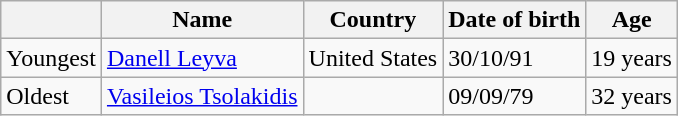<table class="wikitable">
<tr>
<th></th>
<th>Name</th>
<th>Country</th>
<th>Date of birth</th>
<th>Age</th>
</tr>
<tr>
<td>Youngest</td>
<td><a href='#'>Danell Leyva</a></td>
<td> United States</td>
<td>30/10/91</td>
<td>19 years</td>
</tr>
<tr>
<td>Oldest</td>
<td><a href='#'>Vasileios Tsolakidis</a></td>
<td></td>
<td>09/09/79</td>
<td>32 years</td>
</tr>
</table>
